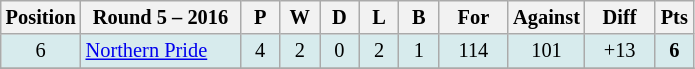<table class="wikitable" style="text-align:center; font-size:85%;">
<tr>
<th width=40 abbr="Position">Position</th>
<th width=100>Round 5 – 2016</th>
<th width=20 abbr="Played">P</th>
<th width=20 abbr="Won">W</th>
<th width=20 abbr="Drawn">D</th>
<th width=20 abbr="Lost">L</th>
<th width=20 abbr="Bye">B</th>
<th width=40 abbr="Points for">For</th>
<th width=40 abbr="Points against">Against</th>
<th width=40 abbr="Points difference">Diff</th>
<th width=20 abbr="Points">Pts</th>
</tr>
<tr style="background: #d7ebed;">
<td>6</td>
<td style="text-align:left;"> <a href='#'>Northern Pride</a></td>
<td>4</td>
<td>2</td>
<td>0</td>
<td>2</td>
<td>1</td>
<td>114</td>
<td>101</td>
<td>+13</td>
<td><strong>6</strong></td>
</tr>
<tr>
</tr>
</table>
